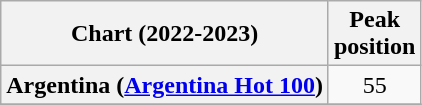<table class="wikitable sortable plainrowheaders" style="text-align:center">
<tr>
<th scope="col">Chart (2022-2023)</th>
<th scope="col">Peak<br>position</th>
</tr>
<tr>
<th scope="row">Argentina (<a href='#'>Argentina Hot 100</a>)</th>
<td>55</td>
</tr>
<tr>
</tr>
</table>
